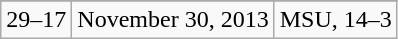<table class="wikitable">
<tr align="center">
</tr>
<tr align="center">
<td>29–17</td>
<td>November 30, 2013</td>
<td>MSU, 14–3</td>
</tr>
</table>
